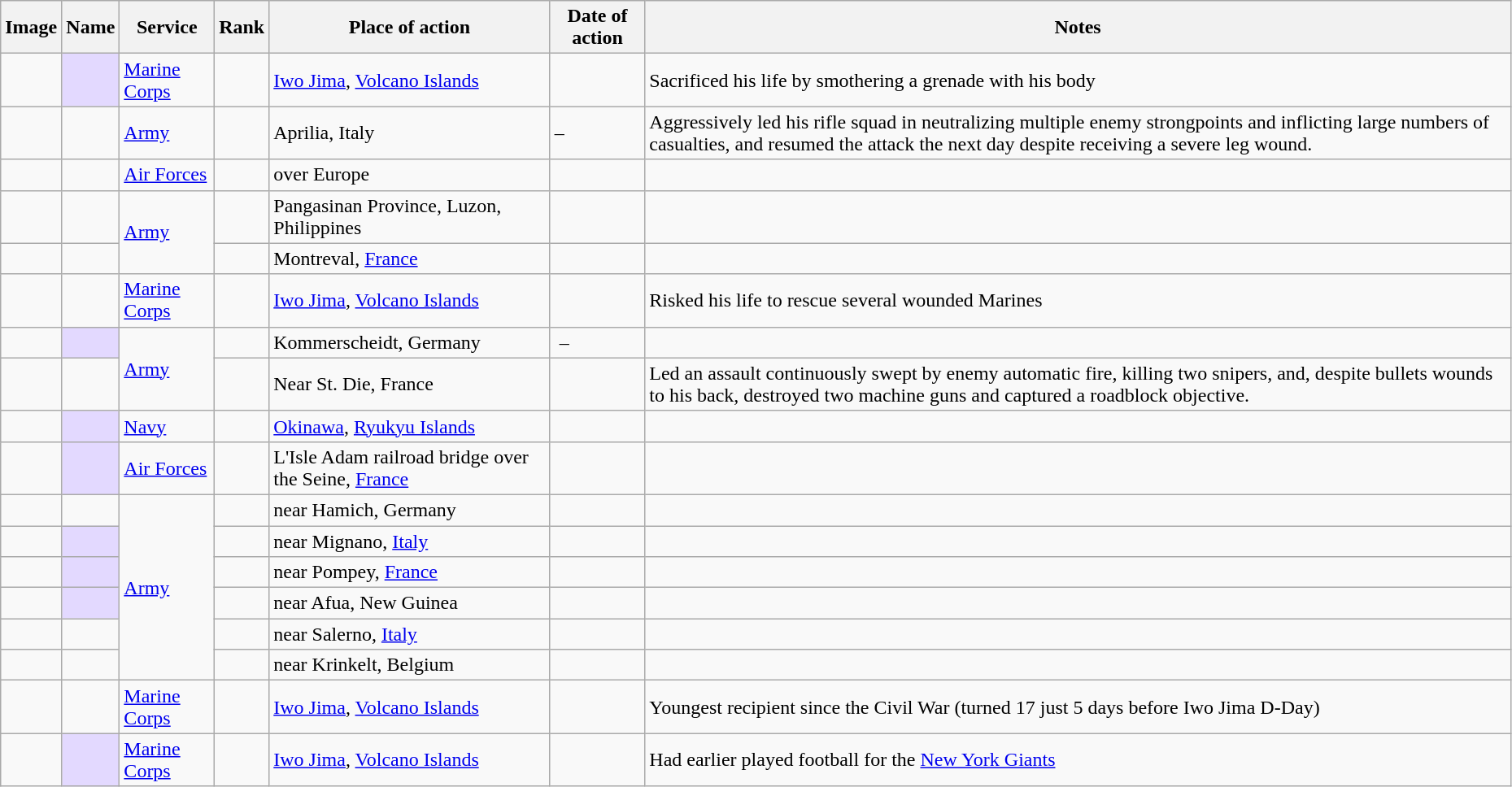<table class="wikitable sortable" width="98%">
<tr>
<th class="unsortable">Image</th>
<th>Name</th>
<th>Service</th>
<th>Rank</th>
<th>Place of action</th>
<th>Date of action</th>
<th class="unsortable">Notes</th>
</tr>
<tr>
<td></td>
<td style="background:#e3d9ff;"></td>
<td><a href='#'>Marine Corps</a></td>
<td></td>
<td><a href='#'>Iwo Jima</a>, <a href='#'>Volcano Islands</a></td>
<td></td>
<td>Sacrificed his life by smothering a grenade with his body</td>
</tr>
<tr>
<td></td>
<td></td>
<td><a href='#'>Army</a></td>
<td></td>
<td>Aprilia, Italy</td>
<td> – </td>
<td>Aggressively led his rifle squad in neutralizing multiple enemy strongpoints and inflicting large numbers of casualties, and resumed the attack the next day despite receiving a severe leg wound.</td>
</tr>
<tr>
<td></td>
<td></td>
<td><a href='#'>Air Forces</a></td>
<td></td>
<td>over Europe</td>
<td></td>
<td></td>
</tr>
<tr>
<td></td>
<td></td>
<td rowspan="2"><a href='#'>Army</a></td>
<td></td>
<td>Pangasinan Province, Luzon, Philippines</td>
<td></td>
<td></td>
</tr>
<tr>
<td></td>
<td></td>
<td></td>
<td>Montreval, <a href='#'>France</a></td>
<td></td>
<td></td>
</tr>
<tr>
<td></td>
<td></td>
<td><a href='#'>Marine Corps</a></td>
<td></td>
<td><a href='#'>Iwo Jima</a>, <a href='#'>Volcano Islands</a></td>
<td></td>
<td>Risked his life to rescue several wounded Marines</td>
</tr>
<tr>
<td></td>
<td style="background:#e3d9ff;"></td>
<td rowspan="2"><a href='#'>Army</a></td>
<td></td>
<td>Kommerscheidt, Germany</td>
<td> – </td>
<td></td>
</tr>
<tr>
<td></td>
<td></td>
<td></td>
<td>Near St. Die, France</td>
<td></td>
<td>Led an assault continuously swept by enemy automatic fire, killing two snipers, and, despite bullets wounds to his back, destroyed two machine guns and captured a roadblock objective.</td>
</tr>
<tr>
<td></td>
<td style="background:#e3d9ff;"></td>
<td><a href='#'>Navy</a></td>
<td></td>
<td><a href='#'>Okinawa</a>, <a href='#'>Ryukyu Islands</a></td>
<td></td>
<td></td>
</tr>
<tr>
<td></td>
<td style="background:#e3d9ff;"></td>
<td><a href='#'>Air Forces</a></td>
<td></td>
<td>L'Isle Adam railroad bridge over the Seine, <a href='#'>France</a></td>
<td></td>
<td></td>
</tr>
<tr>
<td></td>
<td></td>
<td rowspan="6"><a href='#'>Army</a></td>
<td></td>
<td>near Hamich, Germany</td>
<td></td>
<td></td>
</tr>
<tr>
<td></td>
<td style="background:#e3d9ff;"></td>
<td></td>
<td>near Mignano, <a href='#'>Italy</a></td>
<td></td>
<td></td>
</tr>
<tr>
<td></td>
<td style="background:#e3d9ff;"></td>
<td></td>
<td>near Pompey, <a href='#'>France</a></td>
<td></td>
<td></td>
</tr>
<tr>
<td></td>
<td style="background:#e3d9ff;"></td>
<td></td>
<td>near Afua, New Guinea</td>
<td></td>
<td></td>
</tr>
<tr>
<td></td>
<td></td>
<td></td>
<td>near Salerno, <a href='#'>Italy</a></td>
<td></td>
<td></td>
</tr>
<tr>
<td></td>
<td></td>
<td></td>
<td>near Krinkelt, Belgium</td>
<td></td>
<td></td>
</tr>
<tr>
<td></td>
<td></td>
<td><a href='#'>Marine Corps</a></td>
<td></td>
<td><a href='#'>Iwo Jima</a>, <a href='#'>Volcano Islands</a></td>
<td></td>
<td>Youngest recipient since the Civil War (turned 17 just 5 days before Iwo Jima D-Day)</td>
</tr>
<tr>
<td></td>
<td style="background:#e3d9ff;"></td>
<td><a href='#'>Marine Corps</a></td>
<td></td>
<td><a href='#'>Iwo Jima</a>, <a href='#'>Volcano Islands</a></td>
<td></td>
<td>Had earlier played football for the <a href='#'>New York Giants</a></td>
</tr>
</table>
